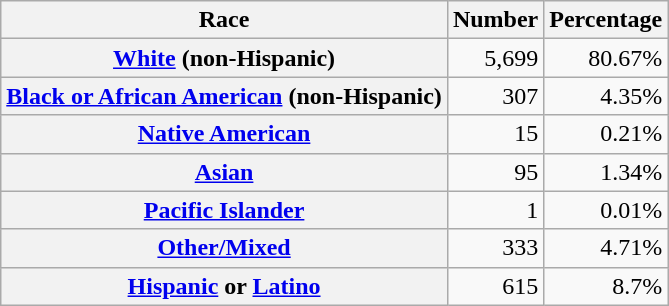<table class="wikitable" style="text-align:right">
<tr>
<th scope="col">Race</th>
<th scope="col">Number</th>
<th scope="col">Percentage</th>
</tr>
<tr>
<th scope="row"><a href='#'>White</a> (non-Hispanic)</th>
<td>5,699</td>
<td>80.67%</td>
</tr>
<tr>
<th scope="row"><a href='#'>Black or African American</a> (non-Hispanic)</th>
<td>307</td>
<td>4.35%</td>
</tr>
<tr>
<th scope="row"><a href='#'>Native American</a></th>
<td>15</td>
<td>0.21%</td>
</tr>
<tr>
<th scope="row"><a href='#'>Asian</a></th>
<td>95</td>
<td>1.34%</td>
</tr>
<tr>
<th scope="row"><a href='#'>Pacific Islander</a></th>
<td>1</td>
<td>0.01%</td>
</tr>
<tr>
<th scope="row"><a href='#'>Other/Mixed</a></th>
<td>333</td>
<td>4.71%</td>
</tr>
<tr>
<th scope="row"><a href='#'>Hispanic</a> or <a href='#'>Latino</a></th>
<td>615</td>
<td>8.7%</td>
</tr>
</table>
